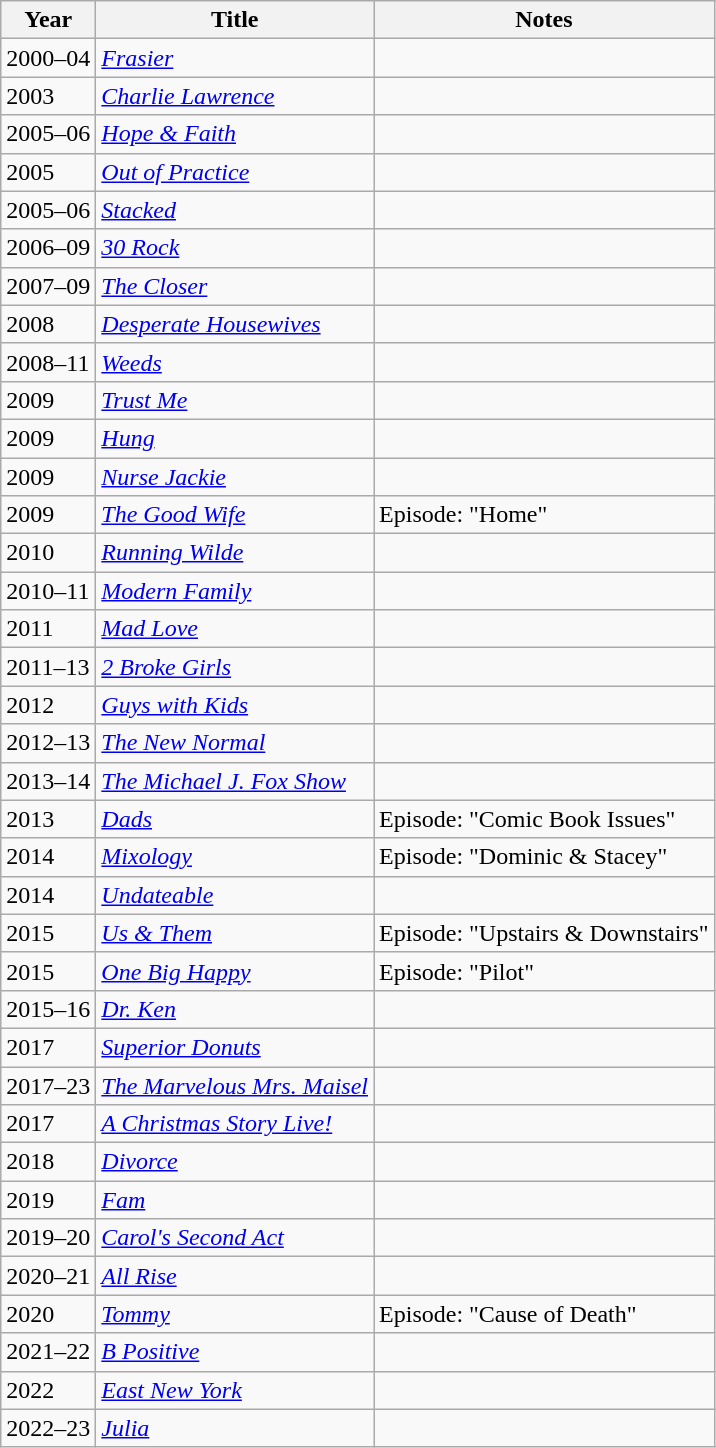<table class="wikitable">
<tr>
<th>Year</th>
<th>Title</th>
<th>Notes</th>
</tr>
<tr>
<td>2000–04</td>
<td><em><a href='#'>Frasier</a></em></td>
<td></td>
</tr>
<tr>
<td>2003</td>
<td><em><a href='#'>Charlie Lawrence</a></em></td>
<td></td>
</tr>
<tr>
<td>2005–06</td>
<td><em><a href='#'>Hope & Faith</a></em></td>
<td></td>
</tr>
<tr>
<td>2005</td>
<td><em><a href='#'>Out of Practice</a></em></td>
<td></td>
</tr>
<tr>
<td>2005–06</td>
<td><em><a href='#'>Stacked</a></em></td>
<td></td>
</tr>
<tr>
<td>2006–09</td>
<td><em><a href='#'>30 Rock</a></em></td>
<td></td>
</tr>
<tr>
<td>2007–09</td>
<td><em><a href='#'>The Closer</a></em></td>
<td></td>
</tr>
<tr>
<td>2008</td>
<td><em><a href='#'>Desperate Housewives</a></em></td>
<td></td>
</tr>
<tr>
<td>2008–11</td>
<td><em><a href='#'>Weeds</a></em></td>
<td></td>
</tr>
<tr>
<td>2009</td>
<td><em><a href='#'>Trust Me</a></em></td>
<td></td>
</tr>
<tr>
<td>2009</td>
<td><em><a href='#'>Hung</a></em></td>
<td></td>
</tr>
<tr>
<td>2009</td>
<td><em><a href='#'>Nurse Jackie</a></em></td>
<td></td>
</tr>
<tr>
<td>2009</td>
<td><em><a href='#'>The Good Wife</a></em></td>
<td>Episode: "Home"</td>
</tr>
<tr>
<td>2010</td>
<td><em><a href='#'>Running Wilde</a></em></td>
<td></td>
</tr>
<tr>
<td>2010–11</td>
<td><em><a href='#'>Modern Family</a></em></td>
<td></td>
</tr>
<tr>
<td>2011</td>
<td><em><a href='#'>Mad Love</a></em></td>
<td></td>
</tr>
<tr>
<td>2011–13</td>
<td><em><a href='#'>2 Broke Girls</a></em></td>
<td></td>
</tr>
<tr>
<td>2012</td>
<td><em><a href='#'>Guys with Kids</a></em></td>
<td></td>
</tr>
<tr>
<td>2012–13</td>
<td><em><a href='#'>The New Normal</a></em></td>
<td></td>
</tr>
<tr>
<td>2013–14</td>
<td><em><a href='#'>The Michael J. Fox Show</a></em></td>
<td></td>
</tr>
<tr>
<td>2013</td>
<td><em><a href='#'>Dads</a></em></td>
<td>Episode: "Comic Book Issues"</td>
</tr>
<tr>
<td>2014</td>
<td><em><a href='#'>Mixology</a></em></td>
<td>Episode: "Dominic & Stacey"</td>
</tr>
<tr>
<td>2014</td>
<td><em><a href='#'>Undateable</a></em></td>
<td></td>
</tr>
<tr>
<td>2015</td>
<td><em><a href='#'>Us & Them</a></em></td>
<td>Episode: "Upstairs & Downstairs"</td>
</tr>
<tr>
<td>2015</td>
<td><em><a href='#'>One Big Happy</a></em></td>
<td>Episode: "Pilot"</td>
</tr>
<tr>
<td>2015–16</td>
<td><em><a href='#'>Dr. Ken</a></em></td>
<td></td>
</tr>
<tr>
<td>2017</td>
<td><em><a href='#'>Superior Donuts</a></em></td>
<td></td>
</tr>
<tr>
<td>2017–23</td>
<td><em><a href='#'>The Marvelous Mrs. Maisel</a></em></td>
<td></td>
</tr>
<tr>
<td>2017</td>
<td><em><a href='#'>A Christmas Story Live!</a></em></td>
<td></td>
</tr>
<tr>
<td>2018</td>
<td><em><a href='#'>Divorce</a></em></td>
<td></td>
</tr>
<tr>
<td>2019</td>
<td><em><a href='#'>Fam</a></em></td>
<td></td>
</tr>
<tr>
<td>2019–20</td>
<td><em><a href='#'>Carol's Second Act</a></em></td>
<td></td>
</tr>
<tr>
<td>2020–21</td>
<td><em><a href='#'>All Rise</a></em></td>
<td></td>
</tr>
<tr>
<td>2020</td>
<td><em><a href='#'>Tommy</a></em></td>
<td>Episode: "Cause of Death"</td>
</tr>
<tr>
<td>2021–22</td>
<td><em><a href='#'>B Positive</a></em></td>
<td></td>
</tr>
<tr>
<td>2022</td>
<td><em><a href='#'>East New York</a></em></td>
<td></td>
</tr>
<tr>
<td>2022–23</td>
<td><em><a href='#'>Julia</a></em></td>
<td></td>
</tr>
</table>
